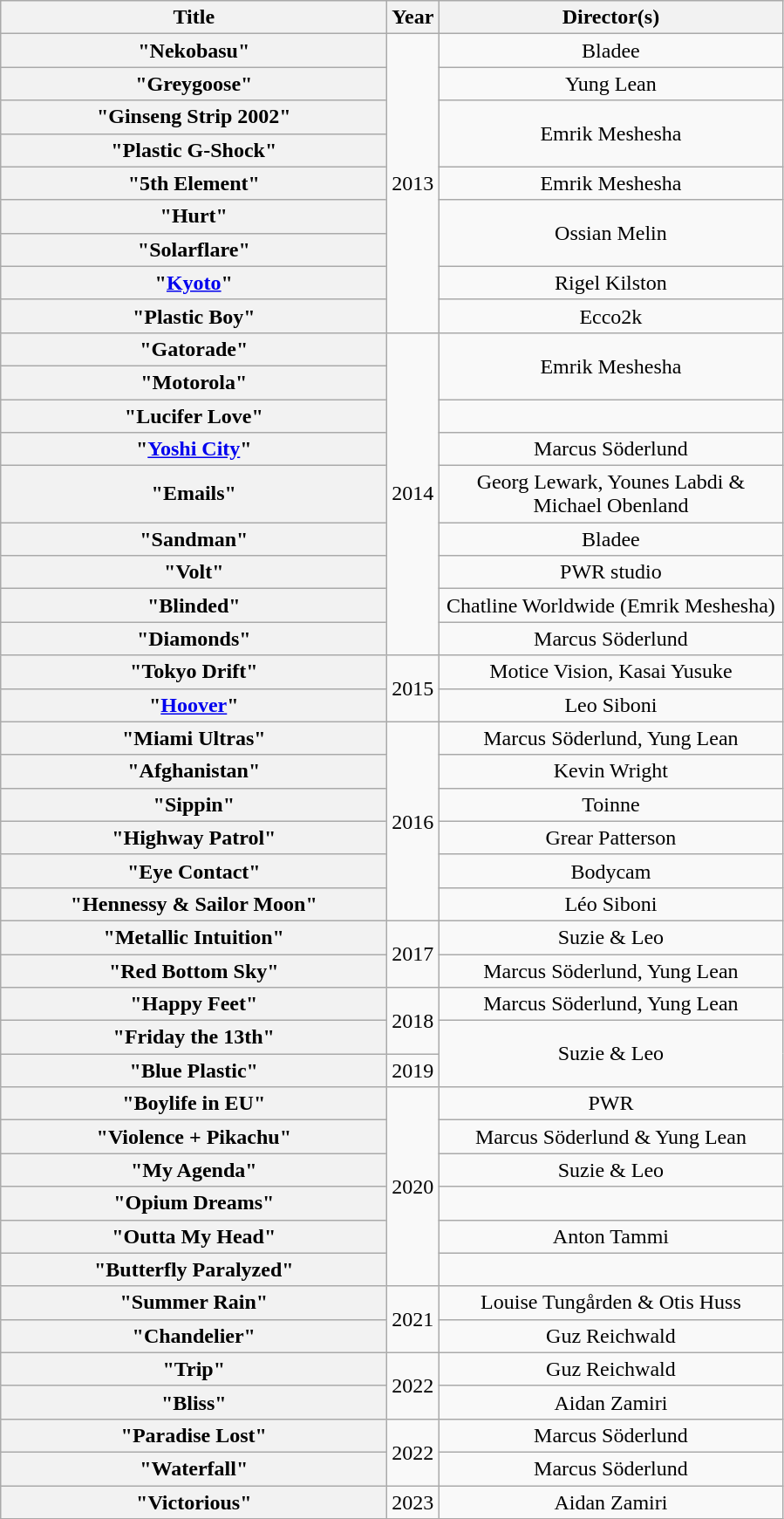<table class="wikitable plainrowheaders" style="text-align:center;">
<tr>
<th scope="col" style="width:18em;">Title</th>
<th scope="col">Year</th>
<th scope="col" style="width:16em;">Director(s)</th>
</tr>
<tr>
<th scope="row">"Nekobasu"</th>
<td rowspan="9">2013</td>
<td>Bladee</td>
</tr>
<tr>
<th scope="row">"Greygoose"</th>
<td>Yung Lean</td>
</tr>
<tr>
<th scope="row">"Ginseng Strip 2002"</th>
<td rowspan="2">Emrik Meshesha</td>
</tr>
<tr>
<th scope="row">"Plastic G-Shock"</th>
</tr>
<tr>
<th scope="row">"5th Element"</th>
<td>Emrik Meshesha</td>
</tr>
<tr Emrik Meshesha>
<th scope="row">"Hurt"</th>
<td rowspan="2">Ossian Melin</td>
</tr>
<tr>
<th scope="row">"Solarflare"</th>
</tr>
<tr>
<th scope="row">"<a href='#'>Kyoto</a>"</th>
<td>Rigel Kilston</td>
</tr>
<tr>
<th scope="row">"Plastic Boy"</th>
<td>Ecco2k</td>
</tr>
<tr>
<th scope="row">"Gatorade"</th>
<td rowspan="9">2014</td>
<td rowspan="2">Emrik Meshesha</td>
</tr>
<tr>
<th scope="row">"Motorola"</th>
</tr>
<tr Emrik Meshesha>
<th scope="row">"Lucifer Love"</th>
<td></td>
</tr>
<tr>
<th scope="row">"<a href='#'>Yoshi City</a>"</th>
<td>Marcus Söderlund</td>
</tr>
<tr>
<th scope="row">"Emails"</th>
<td>Georg Lewark, Younes Labdi & Michael Obenland</td>
</tr>
<tr>
<th scope="row">"Sandman"</th>
<td>Bladee</td>
</tr>
<tr>
<th scope="row">"Volt"</th>
<td>PWR studio</td>
</tr>
<tr>
<th scope="row">"Blinded"</th>
<td>Chatline Worldwide (Emrik Meshesha)</td>
</tr>
<tr>
<th scope="row">"Diamonds"</th>
<td>Marcus Söderlund</td>
</tr>
<tr>
<th scope="row">"Tokyo Drift"</th>
<td rowspan="2">2015</td>
<td>Motice Vision, Kasai Yusuke</td>
</tr>
<tr>
<th scope="row">"<a href='#'>Hoover</a>"</th>
<td>Leo Siboni</td>
</tr>
<tr>
<th scope="row">"Miami Ultras"</th>
<td rowspan="6">2016</td>
<td>Marcus Söderlund, Yung Lean</td>
</tr>
<tr>
<th scope="row">"Afghanistan"</th>
<td>Kevin Wright</td>
</tr>
<tr>
<th scope="row">"Sippin"</th>
<td>Toinne</td>
</tr>
<tr>
<th scope="row">"Highway Patrol"</th>
<td>Grear Patterson</td>
</tr>
<tr>
<th scope="row">"Eye Contact"</th>
<td>Bodycam</td>
</tr>
<tr>
<th scope="row">"Hennessy & Sailor Moon"</th>
<td>Léo Siboni</td>
</tr>
<tr>
<th scope="row">"Metallic Intuition"</th>
<td rowspan="2">2017</td>
<td>Suzie & Leo</td>
</tr>
<tr>
<th scope="row">"Red Bottom Sky"</th>
<td>Marcus Söderlund, Yung Lean</td>
</tr>
<tr>
<th scope="row">"Happy Feet"</th>
<td rowspan="2">2018</td>
<td>Marcus Söderlund, Yung Lean</td>
</tr>
<tr>
<th scope="row">"Friday the 13th"</th>
<td rowspan="2">Suzie & Leo</td>
</tr>
<tr>
<th scope="row">"Blue Plastic"</th>
<td>2019</td>
</tr>
<tr>
<th scope="row">"Boylife in EU"</th>
<td rowspan="6">2020</td>
<td>PWR</td>
</tr>
<tr>
<th scope="row">"Violence + Pikachu"</th>
<td>Marcus Söderlund & Yung Lean</td>
</tr>
<tr>
<th scope="row">"My Agenda"</th>
<td>Suzie & Leo</td>
</tr>
<tr>
<th scope="row">"Opium Dreams"</th>
<td></td>
</tr>
<tr>
<th scope="row">"Outta My Head"</th>
<td>Anton Tammi</td>
</tr>
<tr>
<th scope="row">"Butterfly Paralyzed"</th>
<td></td>
</tr>
<tr>
<th scope="row">"Summer Rain"</th>
<td rowspan="2">2021</td>
<td>Louise Tungården & Otis Huss</td>
</tr>
<tr>
<th scope="row">"Chandelier"</th>
<td>Guz Reichwald</td>
</tr>
<tr>
<th scope="row">"Trip"</th>
<td rowspan="2">2022</td>
<td>Guz Reichwald</td>
</tr>
<tr>
<th scope="row">"Bliss"</th>
<td>Aidan Zamiri</td>
</tr>
<tr>
<th scope="row">"Paradise Lost"</th>
<td rowspan="2">2022</td>
<td>Marcus Söderlund</td>
</tr>
<tr>
<th scope="row">"Waterfall"</th>
<td>Marcus Söderlund</td>
</tr>
<tr>
<th scope="row">"Victorious"</th>
<td rowspan="2">2023</td>
<td>Aidan Zamiri</td>
</tr>
</table>
